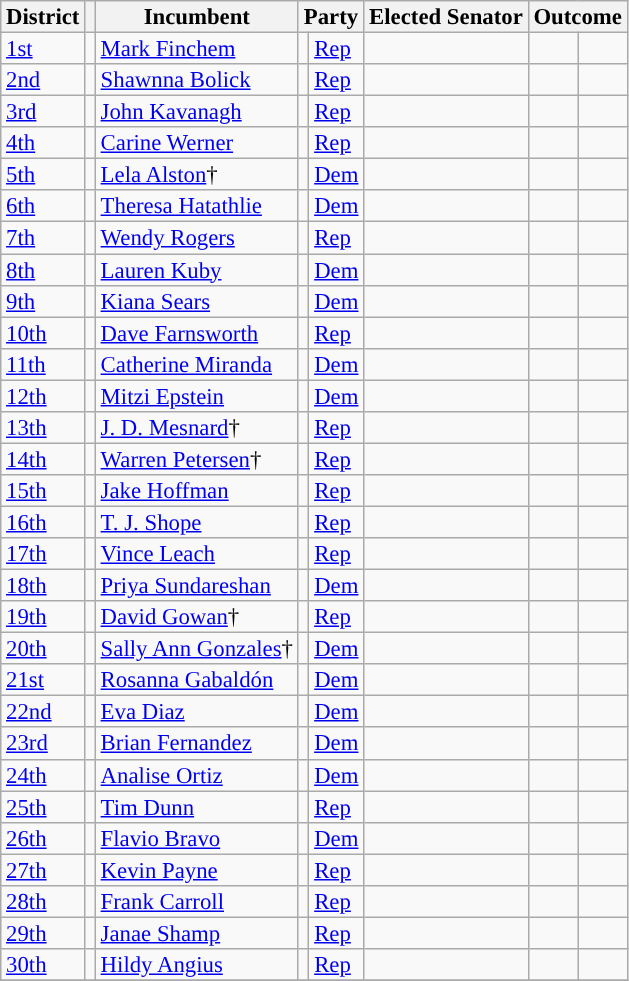<table class="sortable wikitable" style="font-size:95%;line-height:14px;">
<tr>
<th>District</th>
<th></th>
<th>Incumbent</th>
<th colspan="2">Party</th>
<th>Elected Senator</th>
<th colspan="2">Outcome</th>
</tr>
<tr>
<td><a href='#'>1st</a></td>
<td></td>
<td><a href='#'>Mark Finchem</a></td>
<td style="background:"></td>
<td><a href='#'>Rep</a></td>
<td></td>
<td></td>
<td></td>
</tr>
<tr>
<td><a href='#'>2nd</a></td>
<td></td>
<td><a href='#'>Shawnna Bolick</a></td>
<td style="background:"></td>
<td><a href='#'>Rep</a></td>
<td></td>
<td></td>
<td></td>
</tr>
<tr>
<td><a href='#'>3rd</a></td>
<td></td>
<td><a href='#'>John Kavanagh</a></td>
<td style="background:"></td>
<td><a href='#'>Rep</a></td>
<td></td>
<td></td>
<td></td>
</tr>
<tr>
<td><a href='#'>4th</a></td>
<td></td>
<td><a href='#'>Carine Werner</a></td>
<td style="background:"></td>
<td><a href='#'>Rep</a></td>
<td></td>
<td></td>
<td></td>
</tr>
<tr>
<td><a href='#'>5th</a></td>
<td></td>
<td><a href='#'>Lela Alston</a>†</td>
<td style="background:"></td>
<td><a href='#'>Dem</a></td>
<td></td>
<td></td>
<td></td>
</tr>
<tr>
<td><a href='#'>6th</a></td>
<td></td>
<td><a href='#'>Theresa Hatathlie</a></td>
<td style="background:"></td>
<td><a href='#'>Dem</a></td>
<td></td>
<td></td>
<td></td>
</tr>
<tr>
<td><a href='#'>7th</a></td>
<td></td>
<td><a href='#'>Wendy Rogers</a></td>
<td style="background:"></td>
<td><a href='#'>Rep</a></td>
<td></td>
<td></td>
<td></td>
</tr>
<tr>
<td><a href='#'>8th</a></td>
<td></td>
<td><a href='#'>Lauren Kuby</a></td>
<td style="background:"></td>
<td><a href='#'>Dem</a></td>
<td></td>
<td></td>
<td></td>
</tr>
<tr>
<td><a href='#'>9th</a></td>
<td></td>
<td><a href='#'>Kiana Sears</a></td>
<td style="background:"></td>
<td><a href='#'>Dem</a></td>
<td></td>
<td></td>
<td></td>
</tr>
<tr>
<td><a href='#'>10th</a></td>
<td></td>
<td><a href='#'>Dave Farnsworth</a></td>
<td style="background:"></td>
<td><a href='#'>Rep</a></td>
<td></td>
<td></td>
<td></td>
</tr>
<tr>
<td><a href='#'>11th</a></td>
<td></td>
<td><a href='#'>Catherine Miranda</a></td>
<td style="background:"></td>
<td><a href='#'>Dem</a></td>
<td></td>
<td></td>
<td></td>
</tr>
<tr>
<td><a href='#'>12th</a></td>
<td></td>
<td><a href='#'>Mitzi Epstein</a></td>
<td style="background:"></td>
<td><a href='#'>Dem</a></td>
<td></td>
<td></td>
<td></td>
</tr>
<tr>
<td><a href='#'>13th</a></td>
<td></td>
<td><a href='#'>J. D. Mesnard</a>†</td>
<td style="background:"></td>
<td><a href='#'>Rep</a></td>
<td></td>
<td></td>
<td></td>
</tr>
<tr>
<td><a href='#'>14th</a></td>
<td></td>
<td><a href='#'>Warren Petersen</a>†</td>
<td style="background:"></td>
<td><a href='#'>Rep</a></td>
<td></td>
<td></td>
<td></td>
</tr>
<tr>
<td><a href='#'>15th</a></td>
<td></td>
<td><a href='#'>Jake Hoffman</a></td>
<td style="background:"></td>
<td><a href='#'>Rep</a></td>
<td></td>
<td></td>
<td></td>
</tr>
<tr>
<td><a href='#'>16th</a></td>
<td></td>
<td><a href='#'>T. J. Shope</a></td>
<td style="background:"></td>
<td><a href='#'>Rep</a></td>
<td></td>
<td></td>
<td></td>
</tr>
<tr>
<td><a href='#'>17th</a></td>
<td></td>
<td><a href='#'>Vince Leach</a></td>
<td style="background:"></td>
<td><a href='#'>Rep</a></td>
<td></td>
<td></td>
<td></td>
</tr>
<tr>
<td><a href='#'>18th</a></td>
<td></td>
<td><a href='#'>Priya Sundareshan</a></td>
<td style="background:"></td>
<td><a href='#'>Dem</a></td>
<td></td>
<td></td>
<td></td>
</tr>
<tr>
<td><a href='#'>19th</a></td>
<td></td>
<td><a href='#'>David Gowan</a>†</td>
<td style="background:"></td>
<td><a href='#'>Rep</a></td>
<td></td>
<td></td>
<td></td>
</tr>
<tr>
<td><a href='#'>20th</a></td>
<td></td>
<td><a href='#'>Sally Ann Gonzales</a>†</td>
<td style="background:"></td>
<td><a href='#'>Dem</a></td>
<td></td>
<td></td>
<td></td>
</tr>
<tr>
<td><a href='#'>21st</a></td>
<td></td>
<td><a href='#'>Rosanna Gabaldón</a></td>
<td style="background:"></td>
<td><a href='#'>Dem</a></td>
<td></td>
<td></td>
<td></td>
</tr>
<tr>
<td><a href='#'>22nd</a></td>
<td></td>
<td><a href='#'>Eva Diaz</a></td>
<td style="background:"></td>
<td><a href='#'>Dem</a></td>
<td></td>
<td></td>
<td></td>
</tr>
<tr>
<td><a href='#'>23rd</a></td>
<td></td>
<td><a href='#'>Brian Fernandez</a></td>
<td style="background:"></td>
<td><a href='#'>Dem</a></td>
<td></td>
<td></td>
<td></td>
</tr>
<tr>
<td><a href='#'>24th</a></td>
<td></td>
<td><a href='#'>Analise Ortiz</a></td>
<td style="background:"></td>
<td><a href='#'>Dem</a></td>
<td></td>
<td></td>
<td></td>
</tr>
<tr>
<td><a href='#'>25th</a></td>
<td></td>
<td><a href='#'>Tim Dunn</a></td>
<td style="background:"></td>
<td><a href='#'>Rep</a></td>
<td></td>
<td></td>
<td></td>
</tr>
<tr>
<td><a href='#'>26th</a></td>
<td></td>
<td><a href='#'>Flavio Bravo</a></td>
<td style="background:"></td>
<td><a href='#'>Dem</a></td>
<td></td>
<td></td>
<td></td>
</tr>
<tr>
<td><a href='#'>27th</a></td>
<td></td>
<td><a href='#'>Kevin Payne</a></td>
<td style="background:"></td>
<td><a href='#'>Rep</a></td>
<td></td>
<td></td>
<td></td>
</tr>
<tr>
<td><a href='#'>28th</a></td>
<td></td>
<td><a href='#'>Frank Carroll</a></td>
<td style="background:"></td>
<td><a href='#'>Rep</a></td>
<td></td>
<td></td>
<td></td>
</tr>
<tr>
<td><a href='#'>29th</a></td>
<td></td>
<td><a href='#'>Janae Shamp</a></td>
<td style="background:"></td>
<td><a href='#'>Rep</a></td>
<td></td>
<td></td>
<td></td>
</tr>
<tr>
<td><a href='#'>30th</a></td>
<td></td>
<td><a href='#'>Hildy Angius</a></td>
<td style="background:"></td>
<td><a href='#'>Rep</a></td>
<td></td>
<td></td>
<td></td>
</tr>
<tr>
</tr>
</table>
